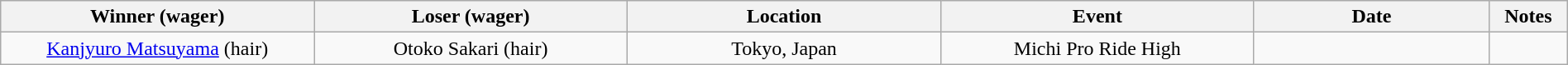<table class="wikitable sortable" width=100%  style="text-align: center">
<tr>
<th width=20% scope="col">Winner (wager)</th>
<th width=20% scope="col">Loser (wager)</th>
<th width=20% scope="col">Location</th>
<th width=20% scope="col">Event</th>
<th width=15% scope="col">Date</th>
<th class="unsortable" width=5% scope="col">Notes</th>
</tr>
<tr>
<td><a href='#'>Kanjyuro Matsuyama</a> (hair)</td>
<td>Otoko Sakari (hair)</td>
<td>Tokyo, Japan</td>
<td>Michi Pro Ride High</td>
<td></td>
<td></td>
</tr>
</table>
